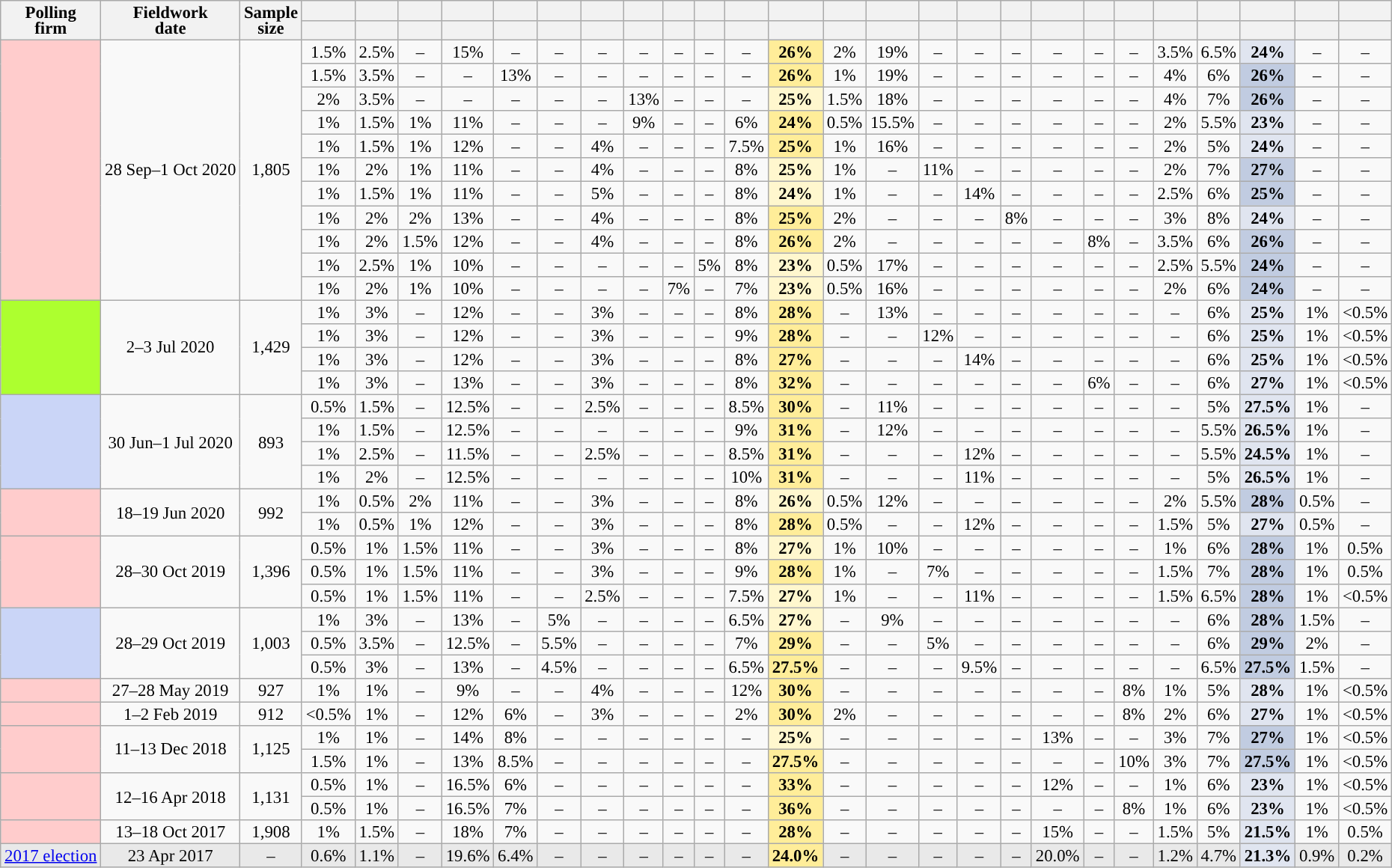<table class="wikitable" style="text-align:center;font-size:95%;line-height:14px;">
<tr valign=bottom>
<th rowspan=2>Polling<br>firm</th>
<th rowspan=2>Fieldwork<br>date</th>
<th rowspan=2>Sample<br>size</th>
<th></th>
<th></th>
<th></th>
<th></th>
<th></th>
<th></th>
<th></th>
<th></th>
<th></th>
<th></th>
<th></th>
<th></th>
<th></th>
<th></th>
<th></th>
<th></th>
<th></th>
<th></th>
<th></th>
<th></th>
<th></th>
<th></th>
<th></th>
<th></th>
<th></th>
</tr>
<tr>
<th style="background:"></th>
<th style="background:"></th>
<th style="background:"></th>
<th style="background:"></th>
<th style="background:"></th>
<th style="background:"></th>
<th style="background:"></th>
<th style="background:"></th>
<th style="background:"></th>
<th style="background:"></th>
<th style="background:"></th>
<th style="background:"></th>
<th style="background:"></th>
<th style="background:"></th>
<th style="background:"></th>
<th style="background:"></th>
<th style="background:"></th>
<th style="background:"></th>
<th style="background:"></th>
<th style="background:"></th>
<th style="background:"></th>
<th style="background:"></th>
<th style="background:"></th>
<th style="background:"></th>
<th style="background:"></th>
</tr>
<tr>
<td rowspan="11" style="background:#FFCCCC"></td>
<td rowspan="11">28 Sep–1 Oct 2020</td>
<td rowspan="11">1,805</td>
<td>1.5%</td>
<td>2.5%</td>
<td>–</td>
<td>15%</td>
<td>–</td>
<td>–</td>
<td>–</td>
<td>–</td>
<td>–</td>
<td>–</td>
<td>–</td>
<td style="background:#FFED99;"><strong>26%</strong></td>
<td>2%</td>
<td>19%</td>
<td>–</td>
<td>–</td>
<td>–</td>
<td>–</td>
<td>–</td>
<td>–</td>
<td>3.5%</td>
<td>6.5%</td>
<td style="background:#E0E5F0;"><strong>24%</strong></td>
<td>–</td>
<td>–</td>
</tr>
<tr>
<td>1.5%</td>
<td>3.5%</td>
<td>–</td>
<td>–</td>
<td>13%</td>
<td>–</td>
<td>–</td>
<td>–</td>
<td>–</td>
<td>–</td>
<td>–</td>
<td style="background:#FFED99;"><strong>26%</strong></td>
<td>1%</td>
<td>19%</td>
<td>–</td>
<td>–</td>
<td>–</td>
<td>–</td>
<td>–</td>
<td>–</td>
<td>4%</td>
<td>6%</td>
<td style="background:#C1CCE1;"><strong>26%</strong></td>
<td>–</td>
<td>–</td>
</tr>
<tr>
<td>2%</td>
<td>3.5%</td>
<td>–</td>
<td>–</td>
<td>–</td>
<td>–</td>
<td>–</td>
<td>13%</td>
<td>–</td>
<td>–</td>
<td>–</td>
<td style="background:#FFF7CE;"><strong>25%</strong></td>
<td>1.5%</td>
<td>18%</td>
<td>–</td>
<td>–</td>
<td>–</td>
<td>–</td>
<td>–</td>
<td>–</td>
<td>4%</td>
<td>7%</td>
<td style="background:#C1CCE1;"><strong>26%</strong></td>
<td>–</td>
<td>–</td>
</tr>
<tr>
<td>1%</td>
<td>1.5%</td>
<td>1%</td>
<td>11%</td>
<td>–</td>
<td>–</td>
<td>–</td>
<td>9%</td>
<td>–</td>
<td>–</td>
<td>6%</td>
<td style="background:#FFED99;"><strong>24%</strong></td>
<td>0.5%</td>
<td>15.5%</td>
<td>–</td>
<td>–</td>
<td>–</td>
<td>–</td>
<td>–</td>
<td>–</td>
<td>2%</td>
<td>5.5%</td>
<td style="background:#E0E5F0;"><strong>23%</strong></td>
<td>–</td>
<td>–</td>
</tr>
<tr>
<td>1%</td>
<td>1.5%</td>
<td>1%</td>
<td>12%</td>
<td>–</td>
<td>–</td>
<td>4%</td>
<td>–</td>
<td>–</td>
<td>–</td>
<td>7.5%</td>
<td style="background:#FFED99;"><strong>25%</strong></td>
<td>1%</td>
<td>16%</td>
<td>–</td>
<td>–</td>
<td>–</td>
<td>–</td>
<td>–</td>
<td>–</td>
<td>2%</td>
<td>5%</td>
<td style="background:#E0E5F0;"><strong>24%</strong></td>
<td>–</td>
<td>–</td>
</tr>
<tr>
<td>1%</td>
<td>2%</td>
<td>1%</td>
<td>11%</td>
<td>–</td>
<td>–</td>
<td>4%</td>
<td>–</td>
<td>–</td>
<td>–</td>
<td>8%</td>
<td style="background:#FFF7CE;"><strong>25%</strong></td>
<td>1%</td>
<td>–</td>
<td>11%</td>
<td>–</td>
<td>–</td>
<td>–</td>
<td>–</td>
<td>–</td>
<td>2%</td>
<td>7%</td>
<td style="background:#C1CCE1;"><strong>27%</strong></td>
<td>–</td>
<td>–</td>
</tr>
<tr>
<td>1%</td>
<td>1.5%</td>
<td>1%</td>
<td>11%</td>
<td>–</td>
<td>–</td>
<td>5%</td>
<td>–</td>
<td>–</td>
<td>–</td>
<td>8%</td>
<td style="background:#FFF7CE;"><strong>24%</strong></td>
<td>1%</td>
<td>–</td>
<td>–</td>
<td>14%</td>
<td>–</td>
<td>–</td>
<td>–</td>
<td>–</td>
<td>2.5%</td>
<td>6%</td>
<td style="background:#C1CCE1;"><strong>25%</strong></td>
<td>–</td>
<td>–</td>
</tr>
<tr>
<td>1%</td>
<td>2%</td>
<td>2%</td>
<td>13%</td>
<td>–</td>
<td>–</td>
<td>4%</td>
<td>–</td>
<td>–</td>
<td>–</td>
<td>8%</td>
<td style="background:#FFED99;"><strong>25%</strong></td>
<td>2%</td>
<td>–</td>
<td>–</td>
<td>–</td>
<td>8%</td>
<td>–</td>
<td>–</td>
<td>–</td>
<td>3%</td>
<td>8%</td>
<td style="background:#E0E5F0;"><strong>24%</strong></td>
<td>–</td>
<td>–</td>
</tr>
<tr>
<td>1%</td>
<td>2%</td>
<td>1.5%</td>
<td>12%</td>
<td>–</td>
<td>–</td>
<td>4%</td>
<td>–</td>
<td>–</td>
<td>–</td>
<td>8%</td>
<td style="background:#FFED99;"><strong>26%</strong></td>
<td>2%</td>
<td>–</td>
<td>–</td>
<td>–</td>
<td>–</td>
<td>–</td>
<td>8%</td>
<td>–</td>
<td>3.5%</td>
<td>6%</td>
<td style="background:#C1CCE1;"><strong>26%</strong></td>
<td>–</td>
<td>–</td>
</tr>
<tr>
<td>1%</td>
<td>2.5%</td>
<td>1%</td>
<td>10%</td>
<td>–</td>
<td>–</td>
<td>–</td>
<td>–</td>
<td>–</td>
<td>5%</td>
<td>8%</td>
<td style="background:#FFF7CE;"><strong>23%</strong></td>
<td>0.5%</td>
<td>17%</td>
<td>–</td>
<td>–</td>
<td>–</td>
<td>–</td>
<td>–</td>
<td>–</td>
<td>2.5%</td>
<td>5.5%</td>
<td style="background:#C1CCE1;"><strong>24%</strong></td>
<td>–</td>
<td>–</td>
</tr>
<tr>
<td>1%</td>
<td>2%</td>
<td>1%</td>
<td>10%</td>
<td>–</td>
<td>–</td>
<td>–</td>
<td>–</td>
<td>7%</td>
<td>–</td>
<td>7%</td>
<td style="background:#FFF7CE;"><strong>23%</strong></td>
<td>0.5%</td>
<td>16%</td>
<td>–</td>
<td>–</td>
<td>–</td>
<td>–</td>
<td>–</td>
<td>–</td>
<td>2%</td>
<td>6%</td>
<td style="background:#C1CCE1;"><strong>24%</strong></td>
<td>–</td>
<td>–</td>
</tr>
<tr>
<td rowspan="4" style="background:GreenYellow;"></td>
<td rowspan="4" data-sort-value="2020-07-03">2–3 Jul 2020</td>
<td rowspan="4">1,429</td>
<td>1%</td>
<td>3%</td>
<td>–</td>
<td>12%</td>
<td>–</td>
<td>–</td>
<td>3%</td>
<td>–</td>
<td>–</td>
<td>–</td>
<td>8%</td>
<td style="background:#FFED99;"><strong>28%</strong></td>
<td>–</td>
<td>13%</td>
<td>–</td>
<td>–</td>
<td>–</td>
<td>–</td>
<td>–</td>
<td>–</td>
<td>–</td>
<td>6%</td>
<td style="background:#E0E5F0;"><strong>25%</strong></td>
<td>1%</td>
<td><0.5%</td>
</tr>
<tr>
<td>1%</td>
<td>3%</td>
<td>–</td>
<td>12%</td>
<td>–</td>
<td>–</td>
<td>3%</td>
<td>–</td>
<td>–</td>
<td>–</td>
<td>9%</td>
<td style="background:#FFED99;"><strong>28%</strong></td>
<td>–</td>
<td>–</td>
<td>12%</td>
<td>–</td>
<td>–</td>
<td>–</td>
<td>–</td>
<td>–</td>
<td>–</td>
<td>6%</td>
<td style="background:#E0E5F0;"><strong>25%</strong></td>
<td>1%</td>
<td><0.5%</td>
</tr>
<tr>
<td>1%</td>
<td>3%</td>
<td>–</td>
<td>12%</td>
<td>–</td>
<td>–</td>
<td>3%</td>
<td>–</td>
<td>–</td>
<td>–</td>
<td>8%</td>
<td style="background:#FFED99;"><strong>27%</strong></td>
<td>–</td>
<td>–</td>
<td>–</td>
<td>14%</td>
<td>–</td>
<td>–</td>
<td>–</td>
<td>–</td>
<td>–</td>
<td>6%</td>
<td style="background:#E0E5F0;"><strong>25%</strong></td>
<td>1%</td>
<td><0.5%</td>
</tr>
<tr>
<td>1%</td>
<td>3%</td>
<td>–</td>
<td>13%</td>
<td>–</td>
<td>–</td>
<td>3%</td>
<td>–</td>
<td>–</td>
<td>–</td>
<td>8%</td>
<td style="background:#FFED99;"><strong>32%</strong></td>
<td>–</td>
<td>–</td>
<td>–</td>
<td>–</td>
<td>–</td>
<td>–</td>
<td>6%</td>
<td>–</td>
<td>–</td>
<td>6%</td>
<td style="background:#E0E5F0;"><strong>27%</strong></td>
<td>1%</td>
<td><0.5%</td>
</tr>
<tr>
<td rowspan="4" style="background:#CAD5F7;"></td>
<td rowspan="4" data-sort-value="2020-07-01">30 Jun–1 Jul 2020</td>
<td rowspan="4">893</td>
<td>0.5%</td>
<td>1.5%</td>
<td>–</td>
<td>12.5%</td>
<td>–</td>
<td>–</td>
<td>2.5%</td>
<td>–</td>
<td>–</td>
<td>–</td>
<td>8.5%</td>
<td style="background:#FFED99;"><strong>30%</strong></td>
<td>–</td>
<td>11%</td>
<td>–</td>
<td>–</td>
<td>–</td>
<td>–</td>
<td>–</td>
<td>–</td>
<td>–</td>
<td>5%</td>
<td style="background:#E0E5F0;"><strong>27.5%</strong></td>
<td>1%</td>
<td>–</td>
</tr>
<tr>
<td>1%</td>
<td>1.5%</td>
<td>–</td>
<td>12.5%</td>
<td>–</td>
<td>–</td>
<td>–</td>
<td>–</td>
<td>–</td>
<td>–</td>
<td>9%</td>
<td style="background:#FFED99;"><strong>31%</strong></td>
<td>–</td>
<td>12%</td>
<td>–</td>
<td>–</td>
<td>–</td>
<td>–</td>
<td>–</td>
<td>–</td>
<td>–</td>
<td>5.5%</td>
<td style="background:#E0E5F0;"><strong>26.5%</strong></td>
<td>1%</td>
<td>–</td>
</tr>
<tr>
<td>1%</td>
<td>2.5%</td>
<td>–</td>
<td>11.5%</td>
<td>–</td>
<td>–</td>
<td>2.5%</td>
<td>–</td>
<td>–</td>
<td>–</td>
<td>8.5%</td>
<td style="background:#FFED99;"><strong>31%</strong></td>
<td>–</td>
<td>–</td>
<td>–</td>
<td>12%</td>
<td>–</td>
<td>–</td>
<td>–</td>
<td>–</td>
<td>–</td>
<td>5.5%</td>
<td style="background:#E0E5F0;"><strong>24.5%</strong></td>
<td>1%</td>
<td>–</td>
</tr>
<tr>
<td>1%</td>
<td>2%</td>
<td>–</td>
<td>12.5%</td>
<td>–</td>
<td>–</td>
<td>–</td>
<td>–</td>
<td>–</td>
<td>–</td>
<td>10%</td>
<td style="background:#FFED99;"><strong>31%</strong></td>
<td>–</td>
<td>–</td>
<td>–</td>
<td>11%</td>
<td>–</td>
<td>–</td>
<td>–</td>
<td>–</td>
<td>–</td>
<td>5%</td>
<td style="background:#E0E5F0;"><strong>26.5%</strong></td>
<td>1%</td>
<td>–</td>
</tr>
<tr>
<td rowspan="2" style="background:#FFCCCC"></td>
<td rowspan="2" data-sort-value="2020-06-19">18–19 Jun 2020</td>
<td rowspan="2">992</td>
<td>1%</td>
<td>0.5%</td>
<td>2%</td>
<td>11%</td>
<td>–</td>
<td>–</td>
<td>3%</td>
<td>–</td>
<td>–</td>
<td>–</td>
<td>8%</td>
<td style="background:#FFF7CE;"><strong>26%</strong></td>
<td>0.5%</td>
<td>12%</td>
<td>–</td>
<td>–</td>
<td>–</td>
<td>–</td>
<td>–</td>
<td>–</td>
<td>2%</td>
<td>5.5%</td>
<td style="background:#C1CCE1;"><strong>28%</strong></td>
<td>0.5%</td>
<td>–</td>
</tr>
<tr>
<td>1%</td>
<td>0.5%</td>
<td>1%</td>
<td>12%</td>
<td>–</td>
<td>–</td>
<td>3%</td>
<td>–</td>
<td>–</td>
<td>–</td>
<td>8%</td>
<td style="background:#FFED99;"><strong>28%</strong></td>
<td>0.5%</td>
<td>–</td>
<td>–</td>
<td>12%</td>
<td>–</td>
<td>–</td>
<td>–</td>
<td>–</td>
<td>1.5%</td>
<td>5%</td>
<td style="background:#E0E5F0;"><strong>27%</strong></td>
<td>0.5%</td>
<td>–</td>
</tr>
<tr>
<td rowspan="3" style="background:#FFCCCC"></td>
<td rowspan="3" data-sort-value="2019-10-30">28–30 Oct 2019</td>
<td rowspan="3">1,396</td>
<td>0.5%</td>
<td>1%</td>
<td>1.5%</td>
<td>11%</td>
<td>–</td>
<td>–</td>
<td>3%</td>
<td>–</td>
<td>–</td>
<td>–</td>
<td>8%</td>
<td style="background:#FFF7CE;"><strong>27%</strong></td>
<td>1%</td>
<td>10%</td>
<td>–</td>
<td>–</td>
<td>–</td>
<td>–</td>
<td>–</td>
<td>–</td>
<td>1%</td>
<td>6%</td>
<td style="background:#C1CCE1;"><strong>28%</strong></td>
<td>1%</td>
<td>0.5%</td>
</tr>
<tr>
<td>0.5%</td>
<td>1%</td>
<td>1.5%</td>
<td>11%</td>
<td>–</td>
<td>–</td>
<td>3%</td>
<td>–</td>
<td>–</td>
<td>–</td>
<td>9%</td>
<td style="background:#FFED99;"><strong>28%</strong></td>
<td>1%</td>
<td>–</td>
<td>7%</td>
<td>–</td>
<td>–</td>
<td>–</td>
<td>–</td>
<td>–</td>
<td>1.5%</td>
<td>7%</td>
<td style="background:#C1CCE1;"><strong>28%</strong></td>
<td>1%</td>
<td>0.5%</td>
</tr>
<tr>
<td>0.5%</td>
<td>1%</td>
<td>1.5%</td>
<td>11%</td>
<td>–</td>
<td>–</td>
<td>2.5%</td>
<td>–</td>
<td>–</td>
<td>–</td>
<td>7.5%</td>
<td style="background:#FFF7CE;"><strong>27%</strong></td>
<td>1%</td>
<td>–</td>
<td>–</td>
<td>11%</td>
<td>–</td>
<td>–</td>
<td>–</td>
<td>–</td>
<td>1.5%</td>
<td>6.5%</td>
<td style="background:#C1CCE1;"><strong>28%</strong></td>
<td>1%</td>
<td data-sort-value="0%"><0.5%</td>
</tr>
<tr>
<td rowspan="3" style="background:#CAD5F7;"></td>
<td rowspan="3" data-sort-value="2019-05-28">28–29 Oct 2019</td>
<td rowspan="3">1,003</td>
<td>1%</td>
<td>3%</td>
<td>–</td>
<td>13%</td>
<td>–</td>
<td>5%</td>
<td>–</td>
<td>–</td>
<td>–</td>
<td>–</td>
<td>6.5%</td>
<td style="background:#FFF7CE;"><strong>27%</strong></td>
<td>–</td>
<td>9%</td>
<td>–</td>
<td>–</td>
<td>–</td>
<td>–</td>
<td>–</td>
<td>–</td>
<td>–</td>
<td>6%</td>
<td style="background:#C1CCE1;"><strong>28%</strong></td>
<td>1.5%</td>
<td>–</td>
</tr>
<tr>
<td>0.5%</td>
<td>3.5%</td>
<td>–</td>
<td>12.5%</td>
<td>–</td>
<td>5.5%</td>
<td>–</td>
<td>–</td>
<td>–</td>
<td>–</td>
<td>7%</td>
<td style="background:#FFED99;"><strong>29%</strong></td>
<td>–</td>
<td>–</td>
<td>5%</td>
<td>–</td>
<td>–</td>
<td>–</td>
<td>–</td>
<td>–</td>
<td>–</td>
<td>6%</td>
<td style="background:#C1CCE1;"><strong>29%</strong></td>
<td>2%</td>
<td>–</td>
</tr>
<tr>
<td>0.5%</td>
<td>3%</td>
<td>–</td>
<td>13%</td>
<td>–</td>
<td>4.5%</td>
<td>–</td>
<td>–</td>
<td>–</td>
<td>–</td>
<td>6.5%</td>
<td style="background:#FFED99;"><strong>27.5%</strong></td>
<td>–</td>
<td>–</td>
<td>–</td>
<td>9.5%</td>
<td>–</td>
<td>–</td>
<td>–</td>
<td>–</td>
<td>–</td>
<td>6.5%</td>
<td style="background:#C1CCE1;"><strong>27.5%</strong></td>
<td>1.5%</td>
<td>–</td>
</tr>
<tr>
<td style="background:#FFCCCC;"></td>
<td>27–28 May 2019</td>
<td>927</td>
<td>1%</td>
<td>1%</td>
<td>–</td>
<td>9%</td>
<td>–</td>
<td>–</td>
<td>4%</td>
<td>–</td>
<td>–</td>
<td>–</td>
<td>12%</td>
<td style="background:#FFED99;"><strong>30%</strong></td>
<td>–</td>
<td>–</td>
<td>–</td>
<td>–</td>
<td>–</td>
<td>–</td>
<td>–</td>
<td>8%</td>
<td>1%</td>
<td>5%</td>
<td style="background:#E0E5F0;"><strong>28%</strong></td>
<td>1%</td>
<td data-sort-value="0%"><0.5%</td>
</tr>
<tr>
<td style="background:#FFCCCC;"></td>
<td>1–2 Feb 2019</td>
<td>912</td>
<td data-sort-value="0%"><0.5%</td>
<td>1%</td>
<td>–</td>
<td>12%</td>
<td>6%</td>
<td>–</td>
<td>3%</td>
<td>–</td>
<td>–</td>
<td>–</td>
<td>2%</td>
<td style="background:#FFED99;"><strong>30%</strong></td>
<td>2%</td>
<td>–</td>
<td>–</td>
<td>–</td>
<td>–</td>
<td>–</td>
<td>–</td>
<td>8%</td>
<td>2%</td>
<td>6%</td>
<td style="background:#E0E5F0;"><strong>27%</strong></td>
<td>1%</td>
<td data-sort-value="0%"><0.5%</td>
</tr>
<tr>
<td rowspan="2" style="background:#FFCCCC;"></td>
<td rowspan="2">11–13 Dec 2018</td>
<td rowspan="2">1,125</td>
<td>1%</td>
<td>1%</td>
<td>–</td>
<td>14%</td>
<td>8%</td>
<td>–</td>
<td>–</td>
<td>–</td>
<td>–</td>
<td>–</td>
<td>–</td>
<td style="background:#FFF7CE;"><strong>25%</strong></td>
<td>–</td>
<td>–</td>
<td>–</td>
<td>–</td>
<td>–</td>
<td>13%</td>
<td>–</td>
<td>–</td>
<td>3%</td>
<td>7%</td>
<td style="background:#C1CCE1;"><strong>27%</strong></td>
<td>1%</td>
<td data-sort-value="0%"><0.5%</td>
</tr>
<tr>
<td>1.5%</td>
<td>1%</td>
<td>–</td>
<td>13%</td>
<td>8.5%</td>
<td>–</td>
<td>–</td>
<td>–</td>
<td>–</td>
<td>–</td>
<td>–</td>
<td style="background:#FFED99;"><strong>27.5%</strong></td>
<td>–</td>
<td>–</td>
<td>–</td>
<td>–</td>
<td>–</td>
<td>–</td>
<td>–</td>
<td>10%</td>
<td>3%</td>
<td>7%</td>
<td style="background:#C1CCE1;"><strong>27.5%</strong></td>
<td>1%</td>
<td data-sort-value="0%"><0.5%</td>
</tr>
<tr>
<td rowspan="2" style="background:#FFCCCC;"></td>
<td rowspan="2">12–16 Apr 2018</td>
<td rowspan="2">1,131</td>
<td>0.5%</td>
<td>1%</td>
<td>–</td>
<td>16.5%</td>
<td>6%</td>
<td>–</td>
<td>–</td>
<td>–</td>
<td>–</td>
<td>–</td>
<td>–</td>
<td style="background:#FFED99;"><strong>33%</strong></td>
<td>–</td>
<td>–</td>
<td>–</td>
<td>–</td>
<td>–</td>
<td>12%</td>
<td>–</td>
<td>–</td>
<td>1%</td>
<td>6%</td>
<td style="background:#E0E5F0;"><strong>23%</strong></td>
<td>1%</td>
<td data-sort-value="0%"><0.5%</td>
</tr>
<tr>
<td>0.5%</td>
<td>1%</td>
<td>–</td>
<td>16.5%</td>
<td>7%</td>
<td>–</td>
<td>–</td>
<td>–</td>
<td>–</td>
<td>–</td>
<td>–</td>
<td style="background:#FFED99;"><strong>36%</strong></td>
<td>–</td>
<td>–</td>
<td>–</td>
<td>–</td>
<td>–</td>
<td>–</td>
<td>–</td>
<td>8%</td>
<td>1%</td>
<td>6%</td>
<td style="background:#E0E5F0;"><strong>23%</strong></td>
<td>1%</td>
<td data-sort-value="0%"><0.5%</td>
</tr>
<tr>
<td style="background:#FFCCCC;"></td>
<td>13–18 Oct 2017</td>
<td>1,908</td>
<td>1%</td>
<td>1.5%</td>
<td>–</td>
<td>18%</td>
<td>7%</td>
<td>–</td>
<td>–</td>
<td>–</td>
<td>–</td>
<td>–</td>
<td>–</td>
<td style="background:#FFED99;"><strong>28%</strong></td>
<td>–</td>
<td>–</td>
<td>–</td>
<td>–</td>
<td>–</td>
<td>15%</td>
<td>–</td>
<td>–</td>
<td>1.5%</td>
<td>5%</td>
<td style="background:#E0E5F0;"><strong>21.5%</strong></td>
<td>1%</td>
<td>0.5%</td>
</tr>
<tr style="background:#E9E9E9;">
<td><a href='#'>2017 election</a></td>
<td>23 Apr 2017</td>
<td>–</td>
<td>0.6%</td>
<td>1.1%</td>
<td>–</td>
<td>19.6%</td>
<td>6.4%</td>
<td>–</td>
<td>–</td>
<td>–</td>
<td>–</td>
<td>–</td>
<td>–</td>
<td style="background:#FFED99;"><strong>24.0%</strong></td>
<td>–</td>
<td>–</td>
<td>–</td>
<td>–</td>
<td>–</td>
<td>20.0%</td>
<td>–</td>
<td>–</td>
<td>1.2%</td>
<td>4.7%</td>
<td style="background:#E0E5F0;"><strong>21.3%</strong></td>
<td>0.9%</td>
<td>0.2%</td>
</tr>
</table>
